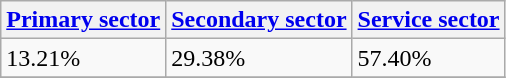<table class="wikitable" border="1">
<tr>
<th><a href='#'>Primary sector</a></th>
<th><a href='#'>Secondary sector</a></th>
<th><a href='#'>Service sector</a></th>
</tr>
<tr>
<td>13.21%</td>
<td>29.38%</td>
<td>57.40%</td>
</tr>
<tr>
</tr>
</table>
